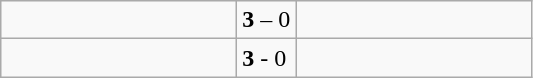<table class="wikitable">
<tr>
<td width=150></td>
<td><strong>3</strong> – 0</td>
<td width=150></td>
</tr>
<tr>
<td></td>
<td><strong>3</strong> - 0</td>
<td></td>
</tr>
</table>
